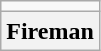<table class="wikitable" style="text-align:center">
<tr>
<td></td>
</tr>
<tr>
<th>Fireman</th>
</tr>
</table>
